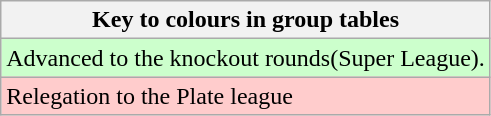<table class="wikitable">
<tr>
<th>Key to colours in group tables</th>
</tr>
<tr bgcolor="#ccffcc">
<td>Advanced to the knockout rounds(Super League).</td>
</tr>
<tr bgcolor="#FFCCCC">
<td>Relegation to the Plate league</td>
</tr>
</table>
